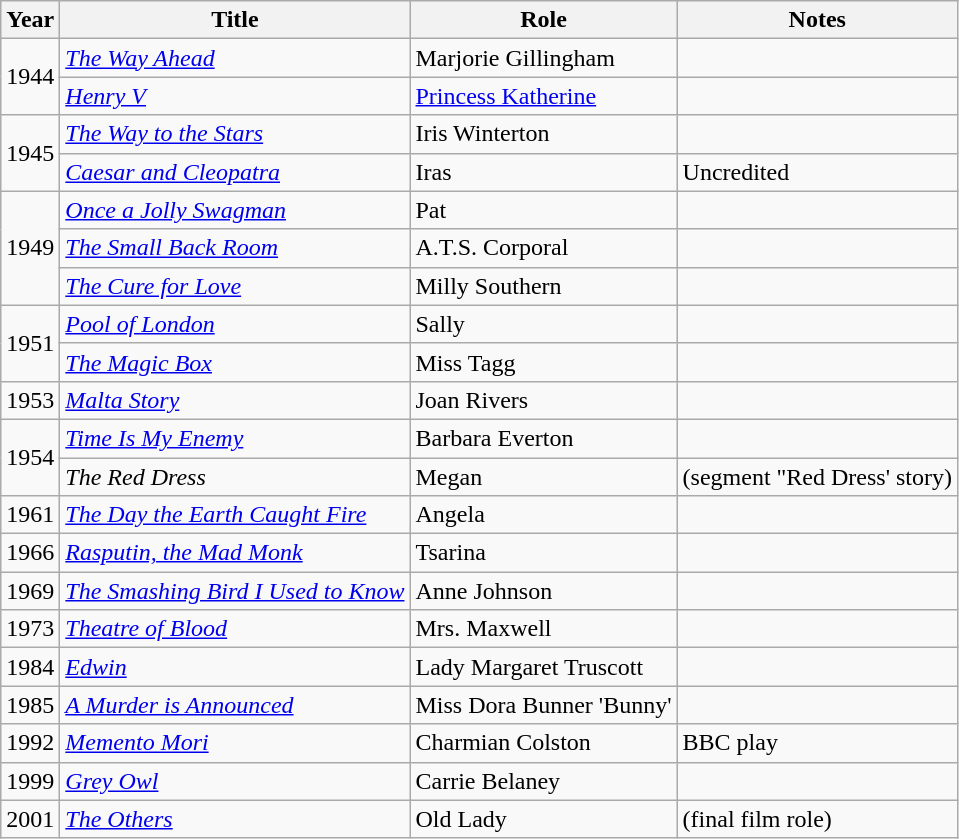<table class="wikitable">
<tr>
<th>Year</th>
<th>Title</th>
<th>Role</th>
<th>Notes</th>
</tr>
<tr>
<td rowspan=2>1944</td>
<td><em><a href='#'>The Way Ahead</a></em></td>
<td>Marjorie Gillingham</td>
<td></td>
</tr>
<tr>
<td><em><a href='#'>Henry V</a></em></td>
<td><a href='#'>Princess Katherine</a></td>
<td></td>
</tr>
<tr>
<td rowspan=2>1945</td>
<td><em><a href='#'>The Way to the Stars</a></em></td>
<td>Iris Winterton</td>
<td></td>
</tr>
<tr>
<td><em><a href='#'>Caesar and Cleopatra</a></em></td>
<td>Iras</td>
<td>Uncredited</td>
</tr>
<tr>
<td rowspan=3>1949</td>
<td><em><a href='#'>Once a Jolly Swagman</a></em></td>
<td>Pat</td>
<td></td>
</tr>
<tr>
<td><em><a href='#'>The Small Back Room</a></em></td>
<td>A.T.S. Corporal</td>
<td></td>
</tr>
<tr>
<td><em><a href='#'>The Cure for Love</a></em></td>
<td>Milly Southern</td>
<td></td>
</tr>
<tr>
<td rowspan=2>1951</td>
<td><em><a href='#'>Pool of London</a></em></td>
<td>Sally</td>
<td></td>
</tr>
<tr>
<td><em><a href='#'>The Magic Box</a></em></td>
<td>Miss Tagg</td>
<td></td>
</tr>
<tr>
<td>1953</td>
<td><em><a href='#'>Malta Story</a></em></td>
<td>Joan Rivers</td>
<td></td>
</tr>
<tr>
<td rowspan=2>1954</td>
<td><em><a href='#'>Time Is My Enemy</a></em></td>
<td>Barbara Everton</td>
<td></td>
</tr>
<tr>
<td><em>The Red Dress</em></td>
<td>Megan</td>
<td>(segment "Red Dress' story)</td>
</tr>
<tr>
<td>1961</td>
<td><em><a href='#'>The Day the Earth Caught Fire</a></em></td>
<td>Angela</td>
<td></td>
</tr>
<tr>
<td>1966</td>
<td><em><a href='#'>Rasputin, the Mad Monk</a></em></td>
<td>Tsarina</td>
<td></td>
</tr>
<tr>
<td>1969</td>
<td><em><a href='#'>The Smashing Bird I Used to Know</a></em></td>
<td>Anne Johnson</td>
<td></td>
</tr>
<tr>
<td>1973</td>
<td><em><a href='#'>Theatre of Blood</a></em></td>
<td>Mrs. Maxwell</td>
<td></td>
</tr>
<tr>
<td>1984</td>
<td><em><a href='#'>Edwin</a></em></td>
<td>Lady Margaret Truscott</td>
<td></td>
</tr>
<tr>
<td>1985</td>
<td><em><a href='#'>A Murder is Announced</a></em></td>
<td>Miss Dora Bunner 'Bunny'</td>
<td></td>
</tr>
<tr>
<td>1992</td>
<td><em><a href='#'>Memento Mori</a></em></td>
<td>Charmian Colston</td>
<td>BBC play</td>
</tr>
<tr>
<td>1999</td>
<td><em><a href='#'>Grey Owl</a></em></td>
<td>Carrie Belaney</td>
<td></td>
</tr>
<tr>
<td>2001</td>
<td><em><a href='#'>The Others</a></em></td>
<td>Old Lady</td>
<td>(final film role)</td>
</tr>
</table>
